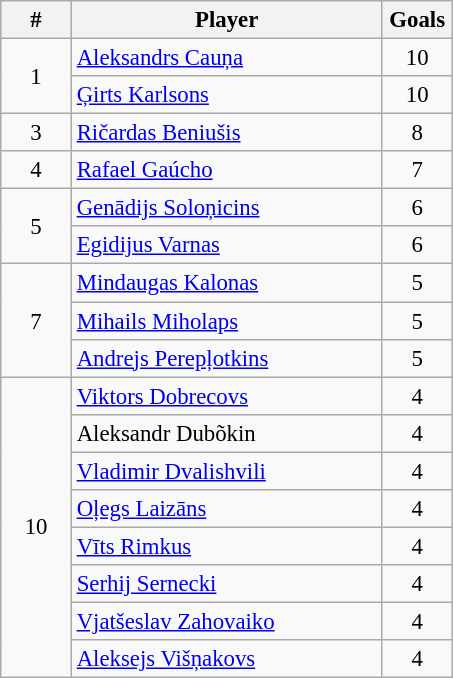<table class="wikitable" style="font-size:95%;text-align:center;">
<tr>
<th width=40>#</th>
<th width=200>Player</th>
<th width=40>Goals</th>
</tr>
<tr>
<td rowspan="2">1</td>
<td align=left> <a href='#'>Aleksandrs Cauņa</a></td>
<td>10</td>
</tr>
<tr>
<td align=left> <a href='#'>Ģirts Karlsons</a></td>
<td>10</td>
</tr>
<tr>
<td>3</td>
<td align=left> <a href='#'>Ričardas Beniušis</a></td>
<td>8</td>
</tr>
<tr>
<td>4</td>
<td align=left> <a href='#'>Rafael Gaúcho</a></td>
<td>7</td>
</tr>
<tr>
<td rowspan="2">5</td>
<td align=left> <a href='#'>Genādijs Soloņicins</a></td>
<td>6</td>
</tr>
<tr>
<td align=left> <a href='#'>Egidijus Varnas</a></td>
<td>6</td>
</tr>
<tr>
<td rowspan="3">7</td>
<td align=left> <a href='#'>Mindaugas Kalonas</a></td>
<td>5</td>
</tr>
<tr>
<td align=left> <a href='#'>Mihails Miholaps</a></td>
<td>5</td>
</tr>
<tr>
<td align=left> <a href='#'>Andrejs Perepļotkins</a></td>
<td>5</td>
</tr>
<tr>
<td rowspan="8">10</td>
<td align=left> <a href='#'>Viktors Dobrecovs</a></td>
<td>4</td>
</tr>
<tr>
<td align=left> Aleksandr Dubõkin</td>
<td>4</td>
</tr>
<tr>
<td align=left> <a href='#'>Vladimir Dvalishvili</a></td>
<td>4</td>
</tr>
<tr>
<td align=left> <a href='#'>Oļegs Laizāns</a></td>
<td>4</td>
</tr>
<tr>
<td align=left> <a href='#'>Vīts Rimkus</a></td>
<td>4</td>
</tr>
<tr>
<td align=left> <a href='#'>Serhij Sernecki</a></td>
<td>4</td>
</tr>
<tr>
<td align=left> <a href='#'>Vjatšeslav Zahovaiko</a></td>
<td>4</td>
</tr>
<tr>
<td align=left> <a href='#'>Aleksejs Višņakovs</a></td>
<td>4</td>
</tr>
</table>
